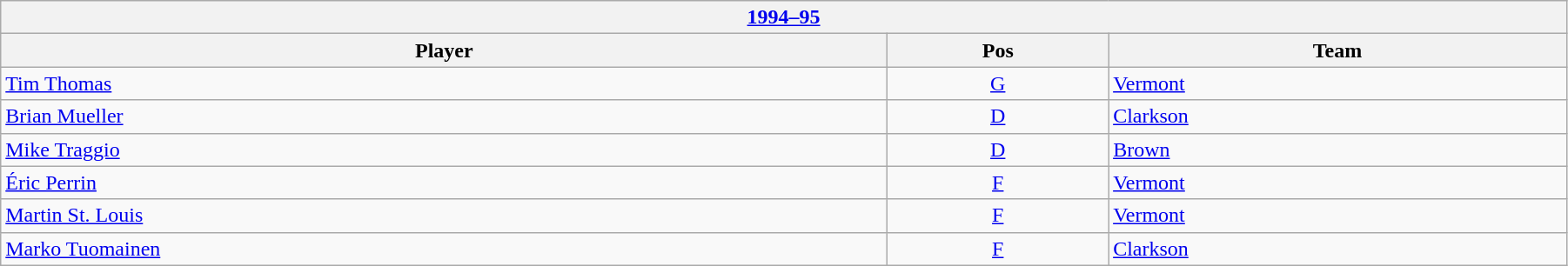<table class="wikitable" width=95%>
<tr>
<th colspan=3><a href='#'>1994–95</a></th>
</tr>
<tr>
<th>Player</th>
<th>Pos</th>
<th>Team</th>
</tr>
<tr>
<td><a href='#'>Tim Thomas</a></td>
<td align=center><a href='#'>G</a></td>
<td><a href='#'>Vermont</a></td>
</tr>
<tr>
<td><a href='#'>Brian Mueller</a></td>
<td align=center><a href='#'>D</a></td>
<td><a href='#'>Clarkson</a></td>
</tr>
<tr>
<td><a href='#'>Mike Traggio</a></td>
<td align=center><a href='#'>D</a></td>
<td><a href='#'>Brown</a></td>
</tr>
<tr>
<td><a href='#'>Éric Perrin</a></td>
<td align=center><a href='#'>F</a></td>
<td><a href='#'>Vermont</a></td>
</tr>
<tr>
<td><a href='#'>Martin St. Louis</a></td>
<td align=center><a href='#'>F</a></td>
<td><a href='#'>Vermont</a></td>
</tr>
<tr>
<td><a href='#'>Marko Tuomainen</a></td>
<td align=center><a href='#'>F</a></td>
<td><a href='#'>Clarkson</a></td>
</tr>
</table>
